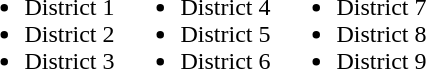<table border="0">
<tr>
<td valign="top"><br><ul><li>District 1</li><li>District 2</li><li>District 3</li></ul></td>
<td valign="top"><br><ul><li>District 4</li><li>District 5</li><li>District 6</li></ul></td>
<td valign="top"><br><ul><li>District 7</li><li>District 8</li><li>District 9</li></ul></td>
</tr>
</table>
